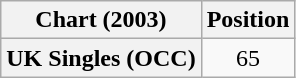<table class="wikitable plainrowheaders" style="text-align:center">
<tr>
<th scope="col">Chart (2003)</th>
<th scope="col">Position</th>
</tr>
<tr>
<th scope="row">UK Singles (OCC)</th>
<td>65</td>
</tr>
</table>
